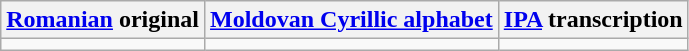<table class="wikitable">
<tr>
<th><a href='#'>Romanian</a> original</th>
<th><a href='#'>Moldovan Cyrillic alphabet</a><br></th>
<th><a href='#'>IPA</a> transcription</th>
</tr>
<tr style="vertical-align:top; white-space:nowrap; text-align:center;">
<td></td>
<td></td>
<td></td>
</tr>
</table>
